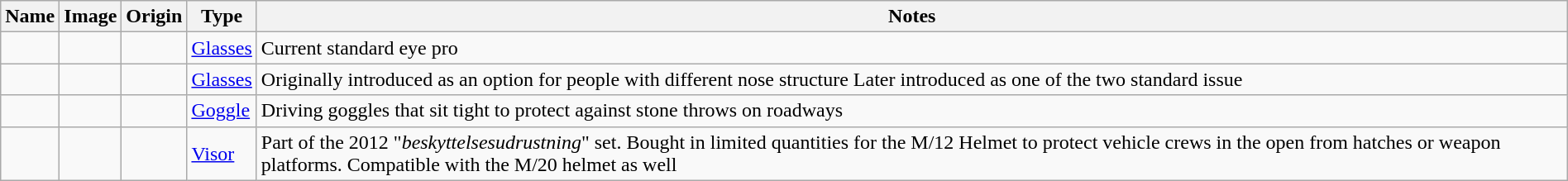<table class="wikitable" style="width:100%;">
<tr>
<th>Name</th>
<th>Image</th>
<th>Origin</th>
<th>Type</th>
<th>Notes</th>
</tr>
<tr>
<td></td>
<td></td>
<td></td>
<td><a href='#'>Glasses</a></td>
<td>Current standard eye pro</td>
</tr>
<tr>
<td></td>
<td></td>
<td></td>
<td><a href='#'>Glasses</a></td>
<td>Originally introduced as an option for people with different nose structure Later introduced as one of the two standard issue</td>
</tr>
<tr>
<td></td>
<td></td>
<td></td>
<td><a href='#'>Goggle</a></td>
<td>Driving goggles that sit tight to protect against stone throws on roadways</td>
</tr>
<tr>
<td></td>
<td></td>
<td></td>
<td><a href='#'>Visor</a></td>
<td>Part of the 2012 "<em>beskyttelsesudrustning</em>" set. Bought in limited quantities for the M/12 Helmet to protect vehicle crews in the open from hatches or weapon platforms. Compatible with the M/20 helmet as well</td>
</tr>
</table>
